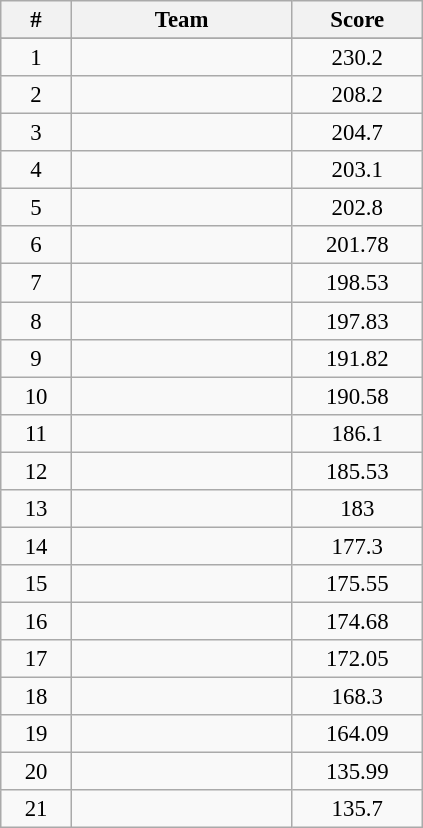<table class = "wikitable" style="font-size: 95%; text-align: center;">
<tr>
<th width="40">#</th>
<th width="140">Team</th>
<th width="80">Score</th>
</tr>
<tr>
</tr>
<tr>
<td>1</td>
<td></td>
<td>230.2</td>
</tr>
<tr>
<td>2</td>
<td></td>
<td>208.2</td>
</tr>
<tr>
<td>3</td>
<td></td>
<td>204.7</td>
</tr>
<tr>
<td>4</td>
<td></td>
<td>203.1</td>
</tr>
<tr>
<td>5</td>
<td></td>
<td>202.8</td>
</tr>
<tr>
<td>6</td>
<td></td>
<td>201.78</td>
</tr>
<tr>
<td>7</td>
<td></td>
<td>198.53</td>
</tr>
<tr>
<td>8</td>
<td></td>
<td>197.83</td>
</tr>
<tr>
<td>9</td>
<td></td>
<td>191.82</td>
</tr>
<tr>
<td>10</td>
<td></td>
<td>190.58</td>
</tr>
<tr>
<td>11</td>
<td></td>
<td>186.1</td>
</tr>
<tr>
<td>12</td>
<td></td>
<td>185.53</td>
</tr>
<tr>
<td>13</td>
<td></td>
<td>183</td>
</tr>
<tr>
<td>14</td>
<td></td>
<td>177.3</td>
</tr>
<tr>
<td>15</td>
<td></td>
<td>175.55</td>
</tr>
<tr>
<td>16</td>
<td></td>
<td>174.68</td>
</tr>
<tr>
<td>17</td>
<td></td>
<td>172.05</td>
</tr>
<tr>
<td>18</td>
<td></td>
<td>168.3</td>
</tr>
<tr>
<td>19</td>
<td></td>
<td>164.09</td>
</tr>
<tr>
<td>20</td>
<td></td>
<td>135.99</td>
</tr>
<tr>
<td>21</td>
<td></td>
<td>135.7</td>
</tr>
</table>
